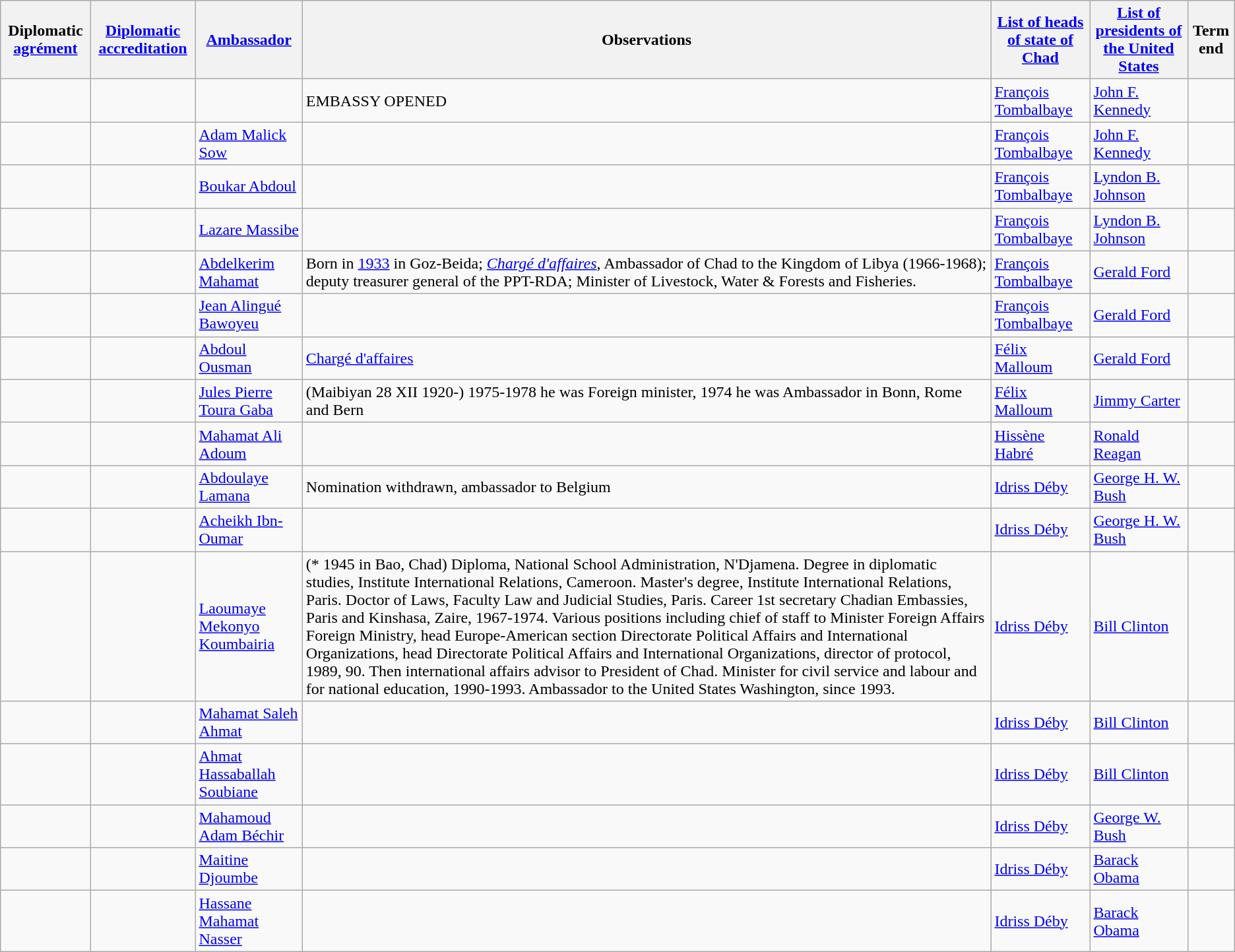<table class="wikitable sortable">
<tr>
<th>Diplomatic <a href='#'>agrément</a></th>
<th><a href='#'>Diplomatic accreditation</a></th>
<th><a href='#'>Ambassador</a></th>
<th>Observations</th>
<th><a href='#'>List of heads of state of Chad</a></th>
<th><a href='#'>List of presidents of the United States</a></th>
<th>Term end</th>
</tr>
<tr>
<td></td>
<td></td>
<td></td>
<td>EMBASSY OPENED</td>
<td><a href='#'>François Tombalbaye</a></td>
<td><a href='#'>John F. Kennedy</a></td>
<td></td>
</tr>
<tr>
<td></td>
<td></td>
<td><a href='#'>Adam Malick Sow</a></td>
<td></td>
<td><a href='#'>François Tombalbaye</a></td>
<td><a href='#'>John F. Kennedy</a></td>
<td></td>
</tr>
<tr>
<td></td>
<td></td>
<td><a href='#'>Boukar Abdoul</a></td>
<td></td>
<td><a href='#'>François Tombalbaye</a></td>
<td><a href='#'>Lyndon B. Johnson</a></td>
<td></td>
</tr>
<tr>
<td></td>
<td></td>
<td><a href='#'>Lazare Massibe</a></td>
<td></td>
<td><a href='#'>François Tombalbaye</a></td>
<td><a href='#'>Lyndon B. Johnson</a></td>
<td></td>
</tr>
<tr>
<td></td>
<td></td>
<td><a href='#'>Abdelkerim Mahamat</a></td>
<td>Born in <a href='#'>1933</a> in Goz-Beida; <em><a href='#'>Chargé d'affaires</a></em>, Ambassador of Chad to the Kingdom of Libya (1966-1968); deputy treasurer general of the PPT-RDA; Minister of Livestock, Water & Forests and Fisheries.</td>
<td><a href='#'>François Tombalbaye</a></td>
<td><a href='#'>Gerald Ford</a></td>
<td></td>
</tr>
<tr>
<td></td>
<td></td>
<td><a href='#'>Jean Alingué Bawoyeu</a></td>
<td></td>
<td><a href='#'>François Tombalbaye</a></td>
<td><a href='#'>Gerald Ford</a></td>
<td></td>
</tr>
<tr>
<td></td>
<td></td>
<td><a href='#'>Abdoul Ousman</a></td>
<td><a href='#'>Chargé d'affaires</a></td>
<td><a href='#'>Félix Malloum</a></td>
<td><a href='#'>Gerald Ford</a></td>
<td></td>
</tr>
<tr>
<td></td>
<td></td>
<td><a href='#'>Jules Pierre Toura Gaba</a></td>
<td>(Maibiyan 28 XII 1920-) 1975-1978 he was Foreign minister, 1974 he was Ambassador in Bonn, Rome and Bern</td>
<td><a href='#'>Félix Malloum</a></td>
<td><a href='#'>Jimmy Carter</a></td>
<td></td>
</tr>
<tr>
<td></td>
<td></td>
<td><a href='#'>Mahamat Ali Adoum</a></td>
<td></td>
<td><a href='#'>Hissène Habré</a></td>
<td><a href='#'>Ronald Reagan</a></td>
<td></td>
</tr>
<tr>
<td></td>
<td></td>
<td><a href='#'>Abdoulaye Lamana</a></td>
<td>Nomination withdrawn, ambassador to Belgium</td>
<td><a href='#'>Idriss Déby</a></td>
<td><a href='#'>George H. W. Bush</a></td>
<td></td>
</tr>
<tr>
<td></td>
<td></td>
<td><a href='#'>Acheikh Ibn-Oumar</a></td>
<td></td>
<td><a href='#'>Idriss Déby</a></td>
<td><a href='#'>George H. W. Bush</a></td>
<td></td>
</tr>
<tr>
<td></td>
<td></td>
<td><a href='#'>Laoumaye Mekonyo Koumbairia</a></td>
<td>(* 1945 in Bao, Chad)   Diploma, National School Administration, N'Djamena. Degree in diplomatic studies, Institute International Relations, Cameroon. Master's degree, Institute International Relations, Paris. Doctor of Laws, Faculty Law and Judicial Studies, Paris. Career   1st secretary Chadian Embassies, Paris and Kinshasa, Zaire, 1967-1974. Various positions including chief of staff to Minister Foreign Affairs Foreign Ministry, head Europe-American section Directorate Political Affairs and International Organizations, head Directorate Political Affairs and International Organizations, director of protocol, 1989, 90. Then international affairs advisor to President of Chad. Minister for civil service and labour and for national education, 1990-1993. Ambassador to the United States Washington, since 1993.</td>
<td><a href='#'>Idriss Déby</a></td>
<td><a href='#'>Bill Clinton</a></td>
<td></td>
</tr>
<tr>
<td></td>
<td></td>
<td><a href='#'>Mahamat Saleh Ahmat</a></td>
<td></td>
<td><a href='#'>Idriss Déby</a></td>
<td><a href='#'>Bill Clinton</a></td>
<td></td>
</tr>
<tr>
<td></td>
<td></td>
<td><a href='#'>Ahmat Hassaballah Soubiane</a></td>
<td></td>
<td><a href='#'>Idriss Déby</a></td>
<td><a href='#'>Bill Clinton</a></td>
<td></td>
</tr>
<tr>
<td></td>
<td></td>
<td><a href='#'>Mahamoud Adam Béchir</a></td>
<td></td>
<td><a href='#'>Idriss Déby</a></td>
<td><a href='#'>George W. Bush</a></td>
<td></td>
</tr>
<tr>
<td></td>
<td></td>
<td><a href='#'>Maitine Djoumbe</a></td>
<td></td>
<td><a href='#'>Idriss Déby</a></td>
<td><a href='#'>Barack Obama</a></td>
<td></td>
</tr>
<tr>
<td></td>
<td></td>
<td><a href='#'>Hassane Mahamat Nasser</a></td>
<td></td>
<td><a href='#'>Idriss Déby</a></td>
<td><a href='#'>Barack Obama</a></td>
<td></td>
</tr>
</table>
